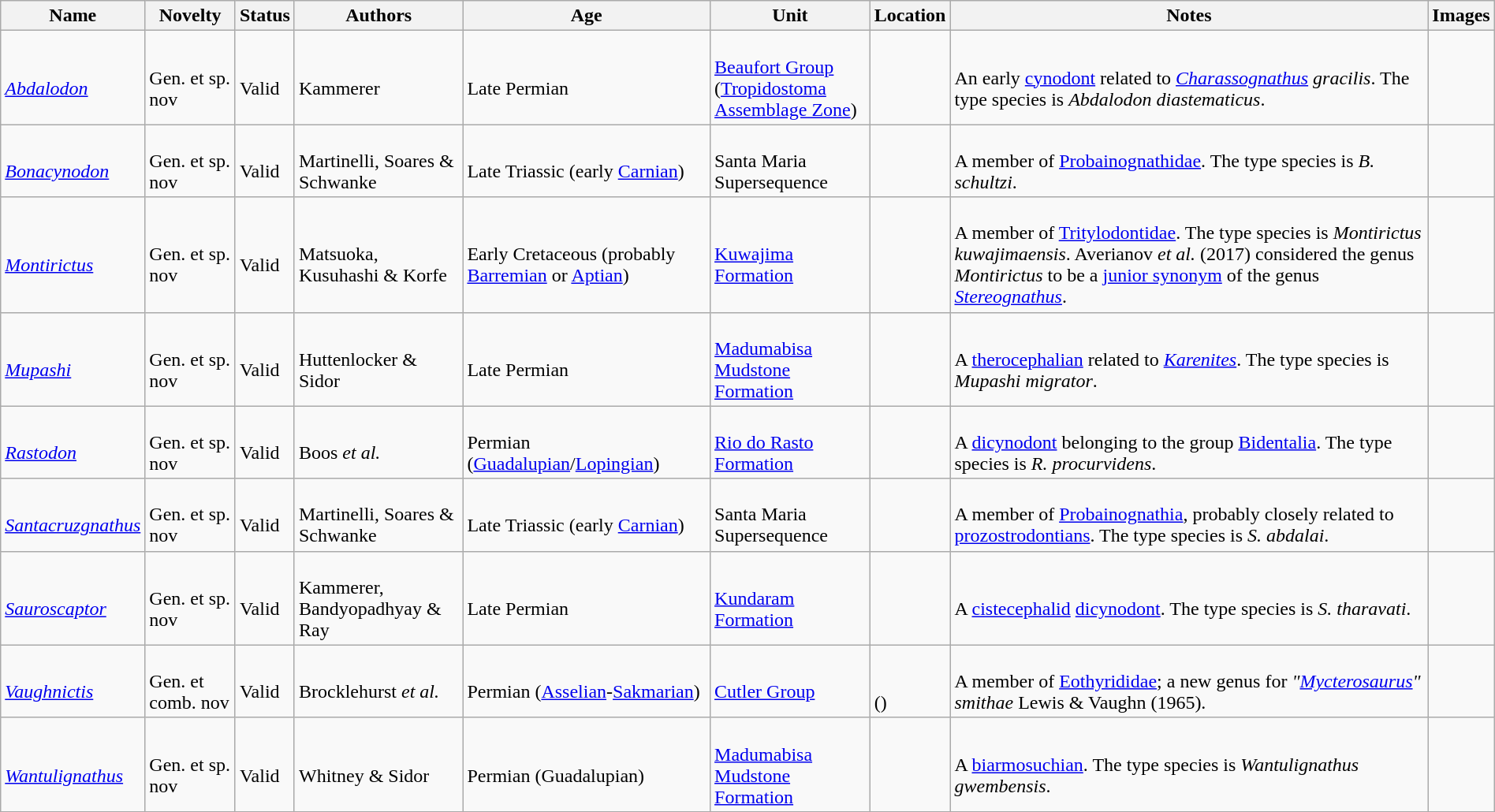<table class="wikitable sortable" align="center" width="100%">
<tr>
<th>Name</th>
<th>Novelty</th>
<th>Status</th>
<th>Authors</th>
<th>Age</th>
<th>Unit</th>
<th>Location</th>
<th>Notes</th>
<th>Images</th>
</tr>
<tr>
<td><br><em><a href='#'>Abdalodon</a></em></td>
<td><br>Gen. et sp. nov</td>
<td><br>Valid</td>
<td><br>Kammerer</td>
<td><br>Late Permian</td>
<td><br><a href='#'>Beaufort Group</a><br>(<a href='#'>Tropidostoma Assemblage Zone</a>)</td>
<td><br></td>
<td><br>An early <a href='#'>cynodont</a> related to <em><a href='#'>Charassognathus</a> gracilis</em>. The type species is <em>Abdalodon diastematicus</em>.</td>
<td></td>
</tr>
<tr>
<td><br><em><a href='#'>Bonacynodon</a></em></td>
<td><br>Gen. et sp. nov</td>
<td><br>Valid</td>
<td><br>Martinelli, Soares & Schwanke</td>
<td><br>Late Triassic (early <a href='#'>Carnian</a>)</td>
<td><br>Santa Maria Supersequence</td>
<td><br></td>
<td><br>A member of <a href='#'>Probainognathidae</a>. The type species is <em>B. schultzi</em>.</td>
<td></td>
</tr>
<tr>
<td><br><em><a href='#'>Montirictus</a></em></td>
<td><br>Gen. et sp. nov</td>
<td><br>Valid</td>
<td><br>Matsuoka, Kusuhashi & Korfe</td>
<td><br>Early Cretaceous (probably <a href='#'>Barremian</a> or <a href='#'>Aptian</a>)</td>
<td><br><a href='#'>Kuwajima Formation</a></td>
<td><br></td>
<td><br>A member of <a href='#'>Tritylodontidae</a>. The type species is <em>Montirictus kuwajimaensis</em>. Averianov <em>et al.</em> (2017) considered the genus <em>Montirictus</em> to be a <a href='#'>junior synonym</a> of the genus <em><a href='#'>Stereognathus</a></em>.</td>
<td></td>
</tr>
<tr>
<td><br><em><a href='#'>Mupashi</a></em></td>
<td><br>Gen. et sp. nov</td>
<td><br>Valid</td>
<td><br>Huttenlocker & Sidor</td>
<td><br>Late Permian</td>
<td><br><a href='#'>Madumabisa Mudstone Formation</a></td>
<td><br></td>
<td><br>A <a href='#'>therocephalian</a> related to <em><a href='#'>Karenites</a></em>. The type species is <em>Mupashi migrator</em>.</td>
<td></td>
</tr>
<tr>
<td><br><em><a href='#'>Rastodon</a></em></td>
<td><br>Gen. et sp. nov</td>
<td><br>Valid</td>
<td><br>Boos <em>et al.</em></td>
<td><br>Permian (<a href='#'>Guadalupian</a>/<a href='#'>Lopingian</a>)</td>
<td><br><a href='#'>Rio do Rasto Formation</a></td>
<td><br></td>
<td><br>A <a href='#'>dicynodont</a> belonging to the group <a href='#'>Bidentalia</a>. The type species is <em>R. procurvidens</em>.</td>
<td></td>
</tr>
<tr>
<td><br><em><a href='#'>Santacruzgnathus</a></em></td>
<td><br>Gen. et sp. nov</td>
<td><br>Valid</td>
<td><br>Martinelli, Soares & Schwanke</td>
<td><br>Late Triassic (early <a href='#'>Carnian</a>)</td>
<td><br>Santa Maria Supersequence</td>
<td><br></td>
<td><br>A member of <a href='#'>Probainognathia</a>, probably closely related to <a href='#'>prozostrodontians</a>. The type species is <em>S. abdalai</em>.</td>
<td></td>
</tr>
<tr>
<td><br><em><a href='#'>Sauroscaptor</a></em></td>
<td><br>Gen. et sp. nov</td>
<td><br>Valid</td>
<td><br>Kammerer, Bandyopadhyay & Ray</td>
<td><br>Late Permian</td>
<td><br><a href='#'>Kundaram Formation</a></td>
<td><br></td>
<td><br>A <a href='#'>cistecephalid</a> <a href='#'>dicynodont</a>. The type species is <em>S. tharavati</em>.</td>
<td></td>
</tr>
<tr>
<td><br><em><a href='#'>Vaughnictis</a></em></td>
<td><br>Gen. et comb. nov</td>
<td><br>Valid</td>
<td><br>Brocklehurst <em>et al.</em></td>
<td><br>Permian (<a href='#'>Asselian</a>-<a href='#'>Sakmarian</a>)</td>
<td><br><a href='#'>Cutler Group</a></td>
<td><br><br>()</td>
<td><br>A member of <a href='#'>Eothyrididae</a>; a new genus for <em>"<a href='#'>Mycterosaurus</a>" smithae</em> Lewis & Vaughn (1965).</td>
<td></td>
</tr>
<tr>
<td><br><em><a href='#'>Wantulignathus</a></em></td>
<td><br>Gen. et sp. nov</td>
<td><br>Valid</td>
<td><br>Whitney & Sidor</td>
<td><br>Permian (Guadalupian)</td>
<td><br><a href='#'>Madumabisa Mudstone Formation</a></td>
<td><br></td>
<td><br>A <a href='#'>biarmosuchian</a>. The type species is <em>Wantulignathus gwembensis</em>.</td>
<td></td>
</tr>
<tr>
</tr>
</table>
